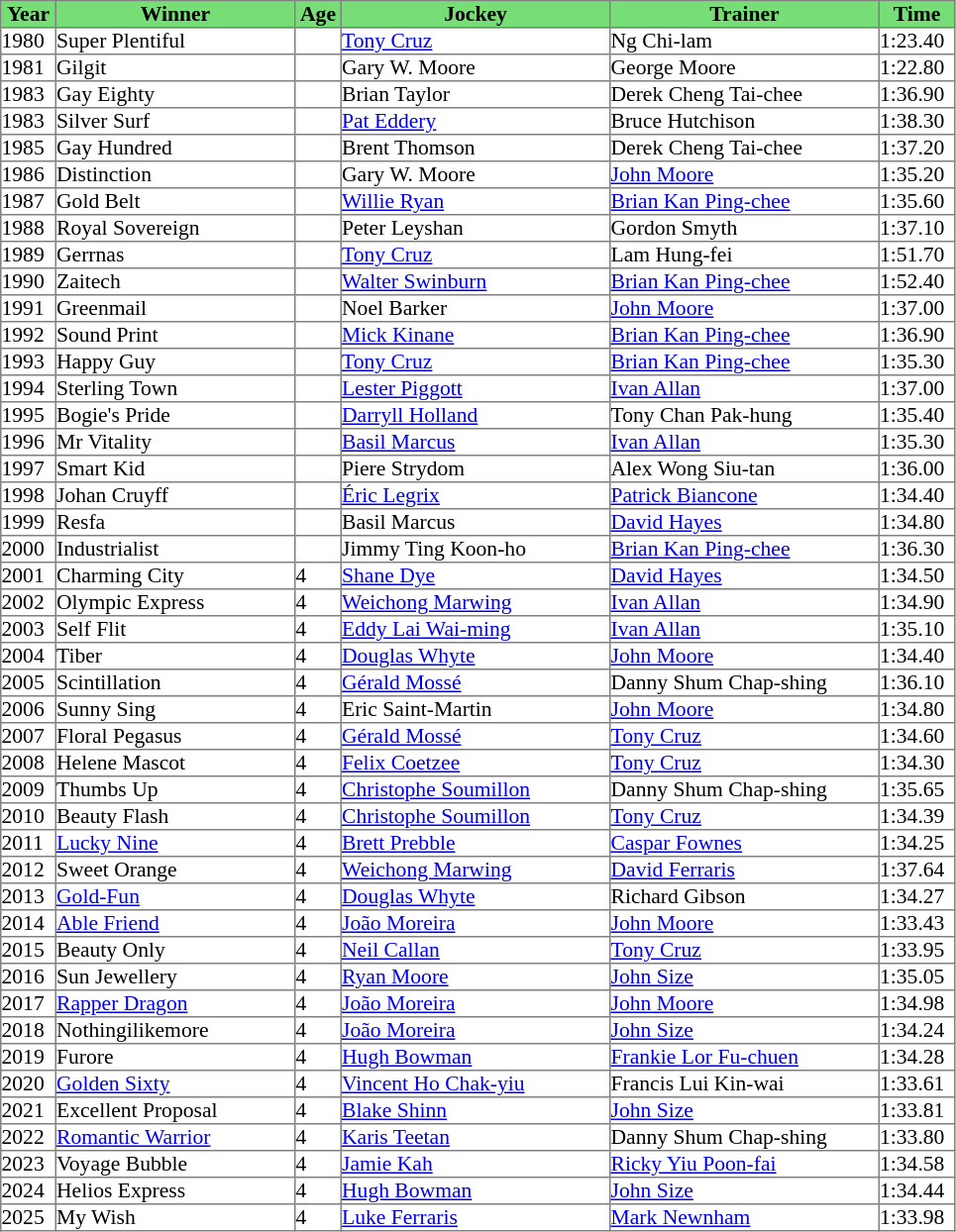<table class = "sortable" | border="1" cellpadding="0" style="border-collapse: collapse; font-size:90%">
<tr bgcolor="#77dd77" align="center">
<td style="width:36px"><strong>Year</strong></td>
<td style="width:160px"><strong>Winner</strong></td>
<td style="width:30px"><strong>Age</strong></td>
<td style="width:180px"><strong>Jockey</strong></td>
<td style="width:180px"><strong>Trainer</strong></td>
<td style="width:50px"><strong>Time</strong></td>
</tr>
<tr>
<td>1980</td>
<td>Super Plentiful</td>
<td></td>
<td><a href='#'>Tony Cruz</a></td>
<td>Ng Chi-lam</td>
<td>1:23.40</td>
</tr>
<tr>
<td>1981</td>
<td>Gilgit</td>
<td></td>
<td>Gary W. Moore</td>
<td>George Moore</td>
<td>1:22.80</td>
</tr>
<tr>
<td>1983</td>
<td>Gay Eighty</td>
<td></td>
<td>Brian Taylor</td>
<td>Derek Cheng Tai-chee</td>
<td>1:36.90</td>
</tr>
<tr>
<td>1983</td>
<td>Silver Surf</td>
<td></td>
<td><a href='#'>Pat Eddery</a></td>
<td>Bruce Hutchison</td>
<td>1:38.30</td>
</tr>
<tr>
<td>1985</td>
<td>Gay Hundred</td>
<td></td>
<td>Brent Thomson</td>
<td>Derek Cheng Tai-chee</td>
<td>1:37.20</td>
</tr>
<tr>
<td>1986</td>
<td>Distinction</td>
<td></td>
<td>Gary W. Moore</td>
<td><a href='#'>John Moore</a></td>
<td>1:35.20</td>
</tr>
<tr>
<td>1987</td>
<td>Gold Belt</td>
<td></td>
<td><a href='#'>Willie Ryan</a></td>
<td><a href='#'>Brian Kan Ping-chee</a></td>
<td>1:35.60</td>
</tr>
<tr>
<td>1988</td>
<td>Royal Sovereign</td>
<td></td>
<td>Peter Leyshan</td>
<td>Gordon Smyth</td>
<td>1:37.10</td>
</tr>
<tr>
<td>1989</td>
<td>Gerrnas</td>
<td></td>
<td><a href='#'>Tony Cruz</a></td>
<td>Lam Hung-fei</td>
<td>1:51.70</td>
</tr>
<tr>
<td>1990</td>
<td>Zaitech</td>
<td></td>
<td><a href='#'>Walter Swinburn</a></td>
<td><a href='#'>Brian Kan Ping-chee</a></td>
<td>1:52.40</td>
</tr>
<tr>
<td>1991</td>
<td>Greenmail</td>
<td></td>
<td>Noel Barker</td>
<td><a href='#'>John Moore</a></td>
<td>1:37.00</td>
</tr>
<tr>
<td>1992</td>
<td>Sound Print</td>
<td></td>
<td><a href='#'>Mick Kinane</a></td>
<td><a href='#'>Brian Kan Ping-chee</a></td>
<td>1:36.90</td>
</tr>
<tr>
<td>1993</td>
<td>Happy Guy</td>
<td></td>
<td><a href='#'>Tony Cruz</a></td>
<td><a href='#'>Brian Kan Ping-chee</a></td>
<td>1:35.30</td>
</tr>
<tr>
<td>1994</td>
<td>Sterling Town</td>
<td></td>
<td><a href='#'>Lester Piggott</a></td>
<td><a href='#'>Ivan Allan</a></td>
<td>1:37.00</td>
</tr>
<tr>
<td>1995</td>
<td>Bogie's Pride</td>
<td></td>
<td><a href='#'>Darryll Holland</a></td>
<td>Tony Chan Pak-hung</td>
<td>1:35.40</td>
</tr>
<tr>
<td>1996</td>
<td>Mr Vitality</td>
<td></td>
<td><a href='#'>Basil Marcus</a></td>
<td><a href='#'>Ivan Allan</a></td>
<td>1:35.30</td>
</tr>
<tr>
<td>1997</td>
<td>Smart Kid</td>
<td></td>
<td>Piere Strydom</td>
<td>Alex Wong Siu-tan</td>
<td>1:36.00</td>
</tr>
<tr>
<td>1998</td>
<td>Johan Cruyff</td>
<td></td>
<td><a href='#'>Éric Legrix</a></td>
<td><a href='#'>Patrick Biancone</a></td>
<td>1:34.40</td>
</tr>
<tr>
<td>1999</td>
<td>Resfa</td>
<td></td>
<td>Basil Marcus</td>
<td><a href='#'>David Hayes</a></td>
<td>1:34.80</td>
</tr>
<tr>
<td>2000</td>
<td>Industrialist</td>
<td></td>
<td>Jimmy Ting Koon-ho</td>
<td><a href='#'>Brian Kan Ping-chee</a></td>
<td>1:36.30</td>
</tr>
<tr>
<td>2001</td>
<td>Charming City</td>
<td>4</td>
<td><a href='#'>Shane Dye</a></td>
<td><a href='#'>David Hayes</a></td>
<td>1:34.50</td>
</tr>
<tr>
<td>2002</td>
<td>Olympic Express</td>
<td>4</td>
<td><a href='#'>Weichong Marwing</a></td>
<td><a href='#'>Ivan Allan</a></td>
<td>1:34.90</td>
</tr>
<tr>
<td>2003</td>
<td>Self Flit</td>
<td>4</td>
<td><a href='#'>Eddy Lai Wai-ming</a></td>
<td><a href='#'>Ivan Allan</a></td>
<td>1:35.10</td>
</tr>
<tr>
<td>2004</td>
<td>Tiber</td>
<td>4</td>
<td><a href='#'>Douglas Whyte</a></td>
<td><a href='#'>John Moore</a></td>
<td>1:34.40</td>
</tr>
<tr>
<td>2005</td>
<td>Scintillation</td>
<td>4</td>
<td><a href='#'>Gérald Mossé</a></td>
<td>Danny Shum Chap-shing</td>
<td>1:36.10</td>
</tr>
<tr>
<td>2006</td>
<td>Sunny Sing</td>
<td>4</td>
<td>Eric Saint-Martin</td>
<td><a href='#'>John Moore</a></td>
<td>1:34.80</td>
</tr>
<tr>
<td>2007</td>
<td>Floral Pegasus</td>
<td>4</td>
<td><a href='#'>Gérald Mossé</a></td>
<td><a href='#'>Tony Cruz</a></td>
<td>1:34.60</td>
</tr>
<tr>
<td>2008</td>
<td>Helene Mascot</td>
<td>4</td>
<td><a href='#'>Felix Coetzee</a></td>
<td><a href='#'>Tony Cruz</a></td>
<td>1:34.30</td>
</tr>
<tr>
<td>2009</td>
<td>Thumbs Up</td>
<td>4</td>
<td><a href='#'>Christophe Soumillon</a></td>
<td>Danny Shum Chap-shing</td>
<td>1:35.65</td>
</tr>
<tr>
<td>2010</td>
<td>Beauty Flash</td>
<td>4</td>
<td><a href='#'>Christophe Soumillon</a></td>
<td><a href='#'>Tony Cruz</a></td>
<td>1:34.39</td>
</tr>
<tr>
<td>2011</td>
<td><a href='#'>Lucky Nine</a></td>
<td>4</td>
<td><a href='#'>Brett Prebble</a></td>
<td><a href='#'>Caspar Fownes</a></td>
<td>1:34.25</td>
</tr>
<tr>
<td>2012</td>
<td>Sweet Orange</td>
<td>4</td>
<td><a href='#'>Weichong Marwing</a></td>
<td><a href='#'>David Ferraris</a></td>
<td>1:37.64</td>
</tr>
<tr>
<td>2013</td>
<td><a href='#'>Gold-Fun</a></td>
<td>4</td>
<td><a href='#'>Douglas Whyte</a></td>
<td>Richard Gibson</td>
<td>1:34.27</td>
</tr>
<tr>
<td>2014</td>
<td><a href='#'>Able Friend</a></td>
<td>4</td>
<td><a href='#'>João Moreira</a></td>
<td><a href='#'>John Moore</a></td>
<td>1:33.43</td>
</tr>
<tr>
<td>2015</td>
<td>Beauty Only</td>
<td>4</td>
<td><a href='#'>Neil Callan</a></td>
<td><a href='#'>Tony Cruz</a></td>
<td>1:33.95</td>
</tr>
<tr>
<td>2016</td>
<td>Sun Jewellery</td>
<td>4</td>
<td><a href='#'>Ryan Moore</a></td>
<td><a href='#'>John Size</a></td>
<td>1:35.05</td>
</tr>
<tr>
<td>2017</td>
<td><a href='#'>Rapper Dragon</a></td>
<td>4</td>
<td><a href='#'>João Moreira</a></td>
<td><a href='#'>John Moore</a></td>
<td>1:34.98</td>
</tr>
<tr>
<td>2018</td>
<td>Nothingilikemore</td>
<td>4</td>
<td><a href='#'>João Moreira</a></td>
<td><a href='#'>John Size</a></td>
<td>1:34.24</td>
</tr>
<tr>
<td>2019</td>
<td>Furore</td>
<td>4</td>
<td><a href='#'>Hugh Bowman</a></td>
<td><a href='#'>Frankie Lor Fu-chuen</a></td>
<td>1:34.28</td>
</tr>
<tr>
<td>2020</td>
<td><a href='#'>Golden Sixty</a></td>
<td>4</td>
<td><a href='#'>Vincent Ho Chak-yiu</a></td>
<td>Francis Lui Kin-wai</td>
<td>1:33.61</td>
</tr>
<tr>
<td>2021</td>
<td>Excellent Proposal</td>
<td>4</td>
<td><a href='#'>Blake Shinn</a></td>
<td><a href='#'>John Size</a></td>
<td>1:33.81</td>
</tr>
<tr>
<td>2022</td>
<td><a href='#'>Romantic Warrior</a></td>
<td>4</td>
<td><a href='#'>Karis Teetan</a></td>
<td>Danny Shum Chap-shing</td>
<td>1:33.80</td>
</tr>
<tr>
<td>2023</td>
<td>Voyage Bubble</td>
<td>4</td>
<td><a href='#'>Jamie Kah</a></td>
<td><a href='#'>Ricky Yiu Poon-fai</a></td>
<td>1:34.58</td>
</tr>
<tr>
<td>2024</td>
<td>Helios Express</td>
<td>4</td>
<td><a href='#'>Hugh Bowman</a></td>
<td><a href='#'>John Size</a></td>
<td>1:34.44</td>
</tr>
<tr>
<td>2025</td>
<td>My Wish</td>
<td>4</td>
<td><a href='#'>Luke Ferraris</a></td>
<td><a href='#'>Mark Newnham</a></td>
<td>1:33.98</td>
</tr>
</table>
